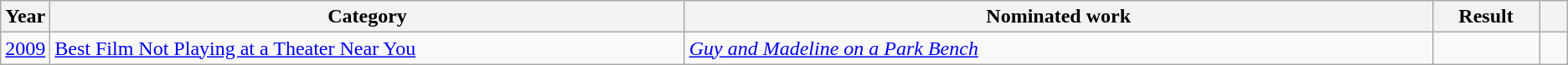<table class=wikitable>
<tr>
<th scope="col" style="width:1em;">Year</th>
<th scope="col" style="width:33em;">Category</th>
<th scope="col" style="width:39em;">Nominated work</th>
<th scope="col" style="width:5em;">Result</th>
<th scope="col" style="width:1em;"></th>
</tr>
<tr>
<td><a href='#'>2009</a></td>
<td><a href='#'>Best Film Not Playing at a Theater Near You</a></td>
<td><em><a href='#'>Guy and Madeline on a Park Bench</a></em></td>
<td></td>
<td></td>
</tr>
</table>
